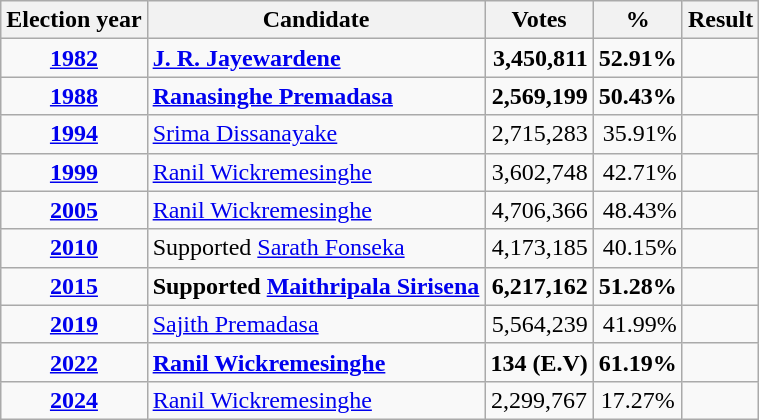<table class=wikitable>
<tr>
<th>Election year</th>
<th>Candidate</th>
<th>Votes</th>
<th>%</th>
<th>Result</th>
</tr>
<tr>
<td align=center><a href='#'><strong>1982</strong></a></td>
<td><strong><a href='#'>J. R. Jayewardene</a></strong></td>
<td align=right><strong>3,450,811</strong></td>
<td align=right><strong>52.91%</strong></td>
<td></td>
</tr>
<tr>
<td align=center><a href='#'><strong>1988</strong></a></td>
<td><strong><a href='#'>Ranasinghe Premadasa</a></strong></td>
<td align=right><strong>2,569,199</strong></td>
<td align=right><strong>50.43%</strong></td>
<td></td>
</tr>
<tr>
<td align=center><a href='#'><strong>1994</strong></a></td>
<td><a href='#'>Srima Dissanayake</a></td>
<td align=right>2,715,283</td>
<td align=right>35.91%</td>
<td></td>
</tr>
<tr>
<td align=center><a href='#'><strong>1999</strong></a></td>
<td><a href='#'>Ranil Wickremesinghe</a></td>
<td align=right>3,602,748</td>
<td align=right>42.71%</td>
<td></td>
</tr>
<tr>
<td align=center><a href='#'><strong>2005</strong></a></td>
<td><a href='#'>Ranil Wickremesinghe</a></td>
<td align=right>4,706,366</td>
<td align=right>48.43%</td>
<td></td>
</tr>
<tr>
<td align=center><a href='#'><strong>2010</strong></a></td>
<td>Supported <a href='#'>Sarath Fonseka</a></td>
<td align="right">4,173,185</td>
<td align=right>40.15%</td>
<td></td>
</tr>
<tr>
<td align=center><a href='#'><strong>2015</strong></a></td>
<td><strong>Supported <a href='#'>Maithripala Sirisena</a></strong></td>
<td align=right><strong>6,217,162</strong></td>
<td align=right><strong>51.28%</strong></td>
<td></td>
</tr>
<tr>
<td align=center><a href='#'><strong>2019</strong></a></td>
<td><a href='#'>Sajith Premadasa</a></td>
<td align=right>5,564,239</td>
<td align=right>41.99%</td>
<td></td>
</tr>
<tr>
<td align=center><a href='#'><strong>2022</strong></a></td>
<td><strong><a href='#'>Ranil Wickremesinghe</a></strong></td>
<td align=right><strong>134 (E.V)</strong></td>
<td align=right><strong>61.19%</strong></td>
<td></td>
</tr>
<tr>
<td align=center><a href='#'><strong>2024</strong></a></td>
<td><a href='#'>Ranil Wickremesinghe</a></td>
<td align=center>2,299,767</td>
<td align=center>17.27%</td>
<td></td>
</tr>
</table>
